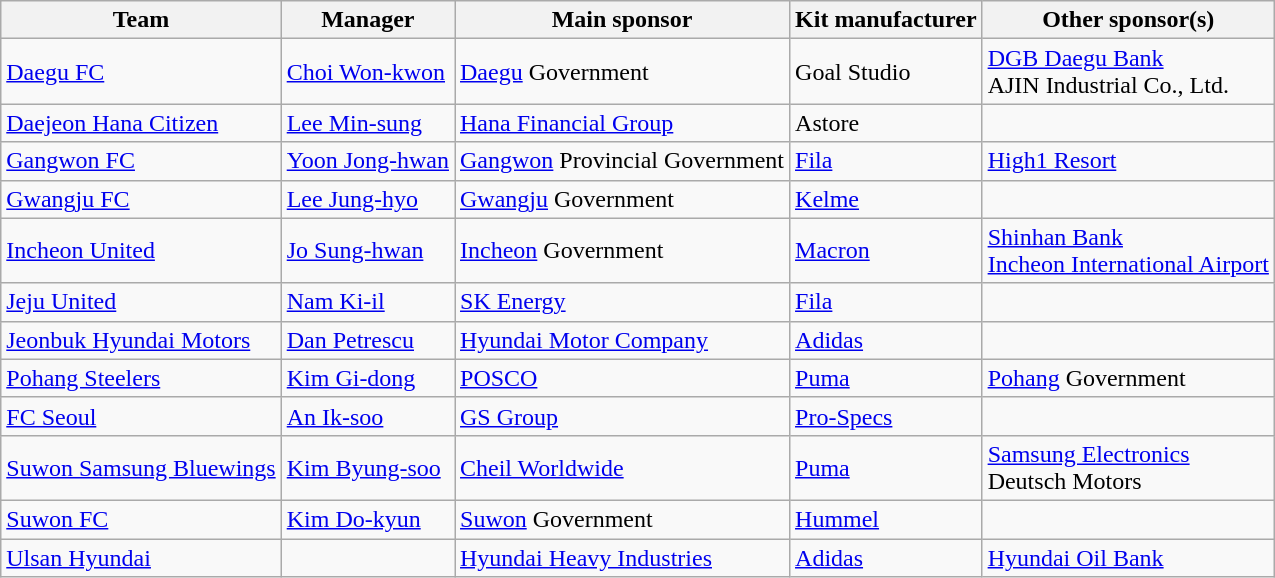<table class="wikitable" style="text-align:left">
<tr>
<th>Team</th>
<th>Manager</th>
<th>Main sponsor</th>
<th>Kit manufacturer</th>
<th>Other sponsor(s)</th>
</tr>
<tr>
<td><a href='#'>Daegu FC</a></td>
<td> <a href='#'>Choi Won-kwon</a></td>
<td><a href='#'>Daegu</a> Government</td>
<td>Goal Studio</td>
<td><a href='#'>DGB Daegu Bank</a><br>AJIN Industrial Co., Ltd.</td>
</tr>
<tr>
<td><a href='#'>Daejeon Hana Citizen</a></td>
<td> <a href='#'>Lee Min-sung</a></td>
<td><a href='#'>Hana Financial Group</a></td>
<td>Astore</td>
<td></td>
</tr>
<tr>
<td><a href='#'>Gangwon FC</a></td>
<td> <a href='#'>Yoon Jong-hwan</a></td>
<td><a href='#'>Gangwon</a> Provincial Government</td>
<td><a href='#'>Fila</a></td>
<td><a href='#'>High1 Resort</a></td>
</tr>
<tr>
<td><a href='#'>Gwangju FC</a></td>
<td> <a href='#'>Lee Jung-hyo</a></td>
<td><a href='#'>Gwangju</a> Government</td>
<td><a href='#'>Kelme</a></td>
<td></td>
</tr>
<tr>
<td><a href='#'>Incheon United</a></td>
<td> <a href='#'>Jo Sung-hwan</a></td>
<td><a href='#'>Incheon</a> Government</td>
<td><a href='#'>Macron</a></td>
<td><a href='#'>Shinhan Bank</a><br><a href='#'>Incheon International Airport</a></td>
</tr>
<tr>
<td><a href='#'>Jeju United</a></td>
<td> <a href='#'>Nam Ki-il</a></td>
<td><a href='#'>SK Energy</a></td>
<td><a href='#'>Fila</a></td>
<td></td>
</tr>
<tr>
<td><a href='#'>Jeonbuk Hyundai Motors</a></td>
<td> <a href='#'>Dan Petrescu</a></td>
<td><a href='#'>Hyundai Motor Company</a></td>
<td><a href='#'>Adidas</a></td>
<td></td>
</tr>
<tr>
<td><a href='#'>Pohang Steelers</a></td>
<td> <a href='#'>Kim Gi-dong</a></td>
<td><a href='#'>POSCO</a></td>
<td><a href='#'>Puma</a></td>
<td><a href='#'>Pohang</a> Government</td>
</tr>
<tr>
<td><a href='#'>FC Seoul</a></td>
<td> <a href='#'>An Ik-soo</a></td>
<td><a href='#'>GS Group</a></td>
<td><a href='#'>Pro-Specs</a></td>
<td></td>
</tr>
<tr>
<td><a href='#'>Suwon Samsung Bluewings</a></td>
<td> <a href='#'>Kim Byung-soo</a></td>
<td><a href='#'>Cheil Worldwide</a></td>
<td><a href='#'>Puma</a></td>
<td><a href='#'>Samsung Electronics</a><br> Deutsch Motors</td>
</tr>
<tr>
<td><a href='#'>Suwon FC</a></td>
<td> <a href='#'>Kim Do-kyun</a></td>
<td><a href='#'>Suwon</a> Government</td>
<td><a href='#'>Hummel</a></td>
<td></td>
</tr>
<tr>
<td><a href='#'>Ulsan Hyundai</a></td>
<td></td>
<td><a href='#'>Hyundai Heavy Industries</a></td>
<td><a href='#'>Adidas</a></td>
<td><a href='#'>Hyundai Oil Bank</a></td>
</tr>
</table>
